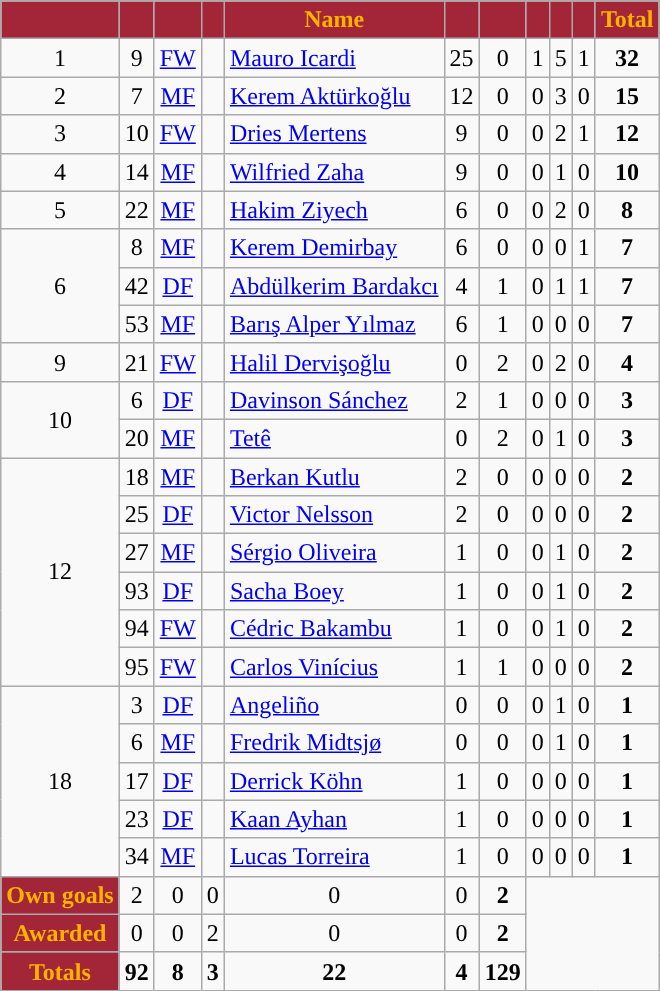<table class="wikitable" style="text-align:center">
<tr>
<th style="background:#A32638; color:#FFB300; "></th>
<th style="background:#A32638; color:#FFB300; "></th>
<th style="background:#A32638; color:#FFB300; "></th>
<th style="background:#A32638; color:#FFB300; "></th>
<th style="background:#A32638; color:#FFB300; ">Name</th>
<th style="background:#A32638; color:#FFB300; "></th>
<th style="background:#A32638; color:#FFB300; "></th>
<th style="background:#A32638; color:#FFB300; "></th>
<th style="background:#A32638; color:#FFB300; "></th>
<th style="background:#A32638; color:#FFB300; "></th>
<th style="background:#A32638; color:#FFB300; ">Total</th>
</tr>
<tr>
<td rowspan="1">1</td>
<td>9</td>
<td><a href='#'>FW</a></td>
<td></td>
<td align=left><a href='#'>Mauro Icardi</a></td>
<td>25</td>
<td>0</td>
<td>1</td>
<td>5</td>
<td>1</td>
<td><strong>32</strong></td>
</tr>
<tr>
<td rowspan="1">2</td>
<td>7</td>
<td><a href='#'>MF</a></td>
<td></td>
<td align=left><a href='#'>Kerem Aktürkoğlu</a></td>
<td>12</td>
<td>0</td>
<td>0</td>
<td>3</td>
<td>0</td>
<td><strong>15</strong></td>
</tr>
<tr>
<td rowspan="1">3</td>
<td>10</td>
<td><a href='#'>FW</a></td>
<td></td>
<td align=left><a href='#'>Dries Mertens</a></td>
<td>9</td>
<td>0</td>
<td>0</td>
<td>2</td>
<td>1</td>
<td><strong>12</strong></td>
</tr>
<tr>
<td rowspan="1">4</td>
<td>14</td>
<td><a href='#'>MF</a></td>
<td></td>
<td align=left><a href='#'>Wilfried Zaha</a></td>
<td>9</td>
<td>0</td>
<td>0</td>
<td>1</td>
<td>0</td>
<td><strong>10</strong></td>
</tr>
<tr>
<td rowspan="1">5</td>
<td>22</td>
<td><a href='#'>MF</a></td>
<td></td>
<td align=left><a href='#'>Hakim Ziyech</a></td>
<td>6</td>
<td>0</td>
<td>0</td>
<td>2</td>
<td>0</td>
<td><strong>8</strong></td>
</tr>
<tr>
<td rowspan="3">6</td>
<td>8</td>
<td><a href='#'>MF</a></td>
<td></td>
<td align=left><a href='#'>Kerem Demirbay</a></td>
<td>6</td>
<td>0</td>
<td>0</td>
<td>0</td>
<td>1</td>
<td><strong>7</strong></td>
</tr>
<tr>
<td>42</td>
<td><a href='#'>DF</a></td>
<td></td>
<td align=left><a href='#'>Abdülkerim Bardakcı</a></td>
<td>4</td>
<td>1</td>
<td>0</td>
<td>1</td>
<td>1</td>
<td><strong>7</strong></td>
</tr>
<tr>
<td>53</td>
<td><a href='#'>MF</a></td>
<td></td>
<td align=left><a href='#'>Barış Alper Yılmaz</a></td>
<td>6</td>
<td>1</td>
<td>0</td>
<td>0</td>
<td>0</td>
<td><strong>7</strong></td>
</tr>
<tr>
<td rowspan="1">9</td>
<td>21</td>
<td><a href='#'>FW</a></td>
<td></td>
<td align=left><a href='#'>Halil Dervişoğlu</a></td>
<td>0</td>
<td>2</td>
<td>0</td>
<td>2</td>
<td>0</td>
<td><strong>4</strong></td>
</tr>
<tr>
<td rowspan="2">10</td>
<td>6</td>
<td><a href='#'>DF</a></td>
<td></td>
<td align=left><a href='#'>Davinson Sánchez</a></td>
<td>2</td>
<td>1</td>
<td>0</td>
<td>0</td>
<td>0</td>
<td><strong>3</strong></td>
</tr>
<tr>
<td>20</td>
<td><a href='#'>MF</a></td>
<td></td>
<td align=left><a href='#'>Tetê</a></td>
<td>0</td>
<td>2</td>
<td>0</td>
<td>1</td>
<td>0</td>
<td><strong>3</strong></td>
</tr>
<tr>
<td rowspan="6">12</td>
<td>18</td>
<td><a href='#'>MF</a></td>
<td></td>
<td align=left><a href='#'>Berkan Kutlu</a></td>
<td>2</td>
<td>0</td>
<td>0</td>
<td>0</td>
<td>0</td>
<td><strong>2</strong></td>
</tr>
<tr>
<td>25</td>
<td><a href='#'>DF</a></td>
<td></td>
<td align=left><a href='#'>Victor Nelsson</a></td>
<td>2</td>
<td>0</td>
<td>0</td>
<td>0</td>
<td>0</td>
<td><strong>2</strong></td>
</tr>
<tr>
<td>27</td>
<td><a href='#'>MF</a></td>
<td></td>
<td align=left><a href='#'>Sérgio Oliveira</a></td>
<td>1</td>
<td>0</td>
<td>0</td>
<td>1</td>
<td>0</td>
<td><strong>2</strong></td>
</tr>
<tr>
<td>93</td>
<td><a href='#'>DF</a></td>
<td></td>
<td align=left><a href='#'>Sacha Boey</a></td>
<td>1</td>
<td>0</td>
<td>0</td>
<td>1</td>
<td>0</td>
<td><strong>2</strong></td>
</tr>
<tr>
<td>94</td>
<td><a href='#'>FW</a></td>
<td></td>
<td align=left><a href='#'>Cédric Bakambu</a></td>
<td>1</td>
<td>0</td>
<td>0</td>
<td>1</td>
<td>0</td>
<td><strong>2</strong></td>
</tr>
<tr>
<td>95</td>
<td><a href='#'>FW</a></td>
<td></td>
<td align=left><a href='#'>Carlos Vinícius</a></td>
<td>1</td>
<td>1</td>
<td>0</td>
<td>0</td>
<td>0</td>
<td><strong>2</strong></td>
</tr>
<tr>
<td rowspan="5">18</td>
<td>3</td>
<td><a href='#'>DF</a></td>
<td></td>
<td align=left><a href='#'>Angeliño</a></td>
<td>0</td>
<td>0</td>
<td>0</td>
<td>1</td>
<td>0</td>
<td><strong>1</strong></td>
</tr>
<tr>
<td>6</td>
<td><a href='#'>MF</a></td>
<td></td>
<td align=left><a href='#'>Fredrik Midtsjø</a></td>
<td>0</td>
<td>0</td>
<td>0</td>
<td>1</td>
<td>0</td>
<td><strong>1</strong></td>
</tr>
<tr>
<td>17</td>
<td><a href='#'>DF</a></td>
<td></td>
<td align=left><a href='#'>Derrick Köhn</a></td>
<td>1</td>
<td>0</td>
<td>0</td>
<td>0</td>
<td>0</td>
<td><strong>1</strong></td>
</tr>
<tr>
<td>23</td>
<td><a href='#'>DF</a></td>
<td></td>
<td align=left><a href='#'>Kaan Ayhan</a></td>
<td>1</td>
<td>0</td>
<td>0</td>
<td>0</td>
<td>0</td>
<td><strong>1</strong></td>
</tr>
<tr>
<td>34</td>
<td><a href='#'>MF</a></td>
<td></td>
<td align=left><a href='#'>Lucas Torreira</a></td>
<td>1</td>
<td>0</td>
<td>0</td>
<td>0</td>
<td>0</td>
<td><strong>1</strong></td>
</tr>
<tr>
<td style="background:#A32638; color:#FFB300; "><strong>Own goals</strong></td>
<td>2</td>
<td>0</td>
<td>0</td>
<td>0</td>
<td>0</td>
<td><strong>2</strong></td>
</tr>
<tr>
<td style="background:#A32638; color:#FFB300; "><strong>Awarded</strong></td>
<td>0</td>
<td>0</td>
<td>2</td>
<td>0</td>
<td>0</td>
<td><strong>2</strong></td>
</tr>
<tr>
<td style="background:#A32638; color:#FFB300; "><strong>Totals</strong></td>
<td><strong>92</strong></td>
<td><strong>8</strong></td>
<td><strong>3</strong></td>
<td><strong>22</strong></td>
<td><strong>4</strong></td>
<td><strong>129</strong></td>
</tr>
</table>
